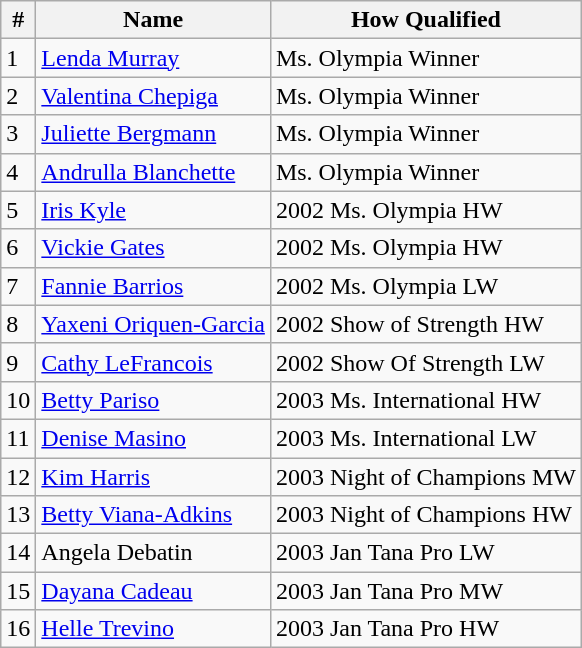<table class="wikitable">
<tr>
<th>#</th>
<th>Name</th>
<th>How Qualified</th>
</tr>
<tr>
<td>1</td>
<td><a href='#'>Lenda Murray</a></td>
<td>Ms. Olympia Winner</td>
</tr>
<tr>
<td>2</td>
<td><a href='#'>Valentina Chepiga</a></td>
<td>Ms. Olympia Winner</td>
</tr>
<tr>
<td>3</td>
<td><a href='#'>Juliette Bergmann</a></td>
<td>Ms. Olympia Winner</td>
</tr>
<tr>
<td>4</td>
<td><a href='#'>Andrulla Blanchette</a></td>
<td>Ms. Olympia Winner</td>
</tr>
<tr>
<td>5</td>
<td><a href='#'>Iris Kyle</a></td>
<td>2002 Ms. Olympia HW</td>
</tr>
<tr>
<td>6</td>
<td><a href='#'>Vickie Gates</a></td>
<td>2002 Ms. Olympia HW</td>
</tr>
<tr>
<td>7</td>
<td><a href='#'>Fannie Barrios</a></td>
<td>2002 Ms. Olympia LW</td>
</tr>
<tr>
<td>8</td>
<td><a href='#'>Yaxeni Oriquen-Garcia</a></td>
<td>2002 Show of Strength HW</td>
</tr>
<tr>
<td>9</td>
<td><a href='#'>Cathy LeFrancois</a></td>
<td>2002 Show Of Strength LW</td>
</tr>
<tr>
<td>10</td>
<td><a href='#'>Betty Pariso</a></td>
<td>2003 Ms. International HW</td>
</tr>
<tr>
<td>11</td>
<td><a href='#'>Denise Masino</a></td>
<td>2003 Ms. International LW</td>
</tr>
<tr>
<td>12</td>
<td><a href='#'>Kim Harris</a></td>
<td>2003 Night of Champions MW</td>
</tr>
<tr>
<td>13</td>
<td><a href='#'>Betty Viana-Adkins</a></td>
<td>2003 Night of Champions HW</td>
</tr>
<tr>
<td>14</td>
<td>Angela Debatin</td>
<td>2003 Jan Tana Pro LW</td>
</tr>
<tr>
<td>15</td>
<td><a href='#'>Dayana Cadeau</a></td>
<td>2003 Jan Tana Pro MW</td>
</tr>
<tr>
<td>16</td>
<td><a href='#'>Helle Trevino</a></td>
<td>2003 Jan Tana Pro HW</td>
</tr>
</table>
